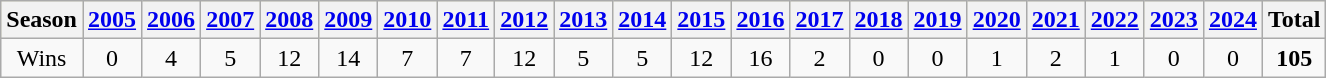<table class="wikitable">
<tr style="background:#ffc;">
<th scope="col">Season</th>
<th scope="col"><a href='#'>2005</a></th>
<th scope="col"><a href='#'>2006</a></th>
<th scope="col"><a href='#'>2007</a></th>
<th scope="col"><a href='#'>2008</a></th>
<th scope="col"><a href='#'>2009</a></th>
<th scope="col"><a href='#'>2010</a></th>
<th scope="col"><a href='#'>2011</a></th>
<th scope="col"><a href='#'>2012</a></th>
<th scope="col"><a href='#'>2013</a></th>
<th scope="col"><a href='#'>2014</a></th>
<th scope="col"><a href='#'>2015</a></th>
<th scope="col"><a href='#'>2016</a></th>
<th scope="col"><a href='#'>2017</a></th>
<th scope="col"><a href='#'>2018</a></th>
<th scope="col"><a href='#'>2019</a></th>
<th scope="col"><a href='#'>2020</a></th>
<th scope="col"><a href='#'>2021</a></th>
<th scope="col"><a href='#'>2022</a></th>
<th scope="col"><a href='#'>2023</a></th>
<th scope="col"><a href='#'>2024</a></th>
<th scope="col">Total</th>
</tr>
<tr align=center>
<td>Wins</td>
<td>0</td>
<td>4</td>
<td>5</td>
<td>12</td>
<td>14</td>
<td>7</td>
<td>7</td>
<td>12</td>
<td>5</td>
<td>5</td>
<td>12</td>
<td>16</td>
<td>2</td>
<td>0</td>
<td>0</td>
<td>1</td>
<td>2</td>
<td>1</td>
<td>0</td>
<td>0</td>
<td><strong>105</strong></td>
</tr>
</table>
